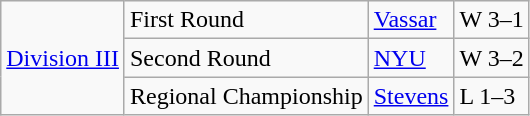<table class="wikitable">
<tr>
<td rowspan="5"><a href='#'>Division III</a></td>
<td>First Round</td>
<td><a href='#'>Vassar</a></td>
<td>W 3–1</td>
</tr>
<tr>
<td>Second Round</td>
<td><a href='#'>NYU</a></td>
<td>W 3–2</td>
</tr>
<tr>
<td>Regional Championship</td>
<td><a href='#'>Stevens</a></td>
<td>L 1–3</td>
</tr>
</table>
